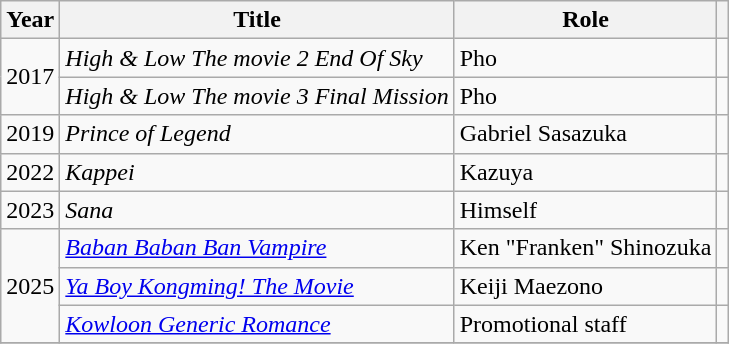<table class="wikitable plainrowheaders">
<tr>
<th scope="col">Year</th>
<th scope="col">Title</th>
<th scope="col">Role</th>
<th scope="col" class="unsortable"></th>
</tr>
<tr>
<td rowspan="2">2017</td>
<td><em>High & Low The movie 2 End Of Sky</em></td>
<td>Pho</td>
<td></td>
</tr>
<tr>
<td><em>High & Low The movie 3 Final Mission</em></td>
<td>Pho</td>
<td></td>
</tr>
<tr>
<td>2019</td>
<td><em>Prince of Legend</em></td>
<td>Gabriel Sasazuka</td>
<td></td>
</tr>
<tr>
<td>2022</td>
<td><em>Kappei</em></td>
<td>Kazuya</td>
<td></td>
</tr>
<tr>
<td>2023</td>
<td><em>Sana</em></td>
<td>Himself</td>
<td></td>
</tr>
<tr>
<td rowspan="3">2025</td>
<td><em><a href='#'>Baban Baban Ban Vampire</a></em></td>
<td>Ken "Franken" Shinozuka</td>
<td></td>
</tr>
<tr>
<td><em><a href='#'>Ya Boy Kongming! The Movie</a></em></td>
<td>Keiji Maezono</td>
<td></td>
</tr>
<tr>
<td><em><a href='#'>Kowloon Generic Romance</a></em></td>
<td>Promotional staff</td>
<td></td>
</tr>
<tr>
</tr>
</table>
